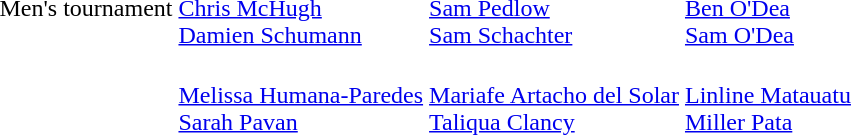<table>
<tr>
<td>Men's tournament<br></td>
<td><br><a href='#'>Chris McHugh</a><br><a href='#'>Damien Schumann</a></td>
<td><br><a href='#'>Sam Pedlow</a><br><a href='#'>Sam Schachter</a></td>
<td><br><a href='#'>Ben O'Dea</a><br><a href='#'>Sam O'Dea</a></td>
</tr>
<tr>
<td><br></td>
<td><br><a href='#'>Melissa Humana-Paredes</a><br><a href='#'>Sarah Pavan</a></td>
<td><br><a href='#'>Mariafe Artacho del Solar</a><br><a href='#'>Taliqua Clancy</a></td>
<td><br><a href='#'>Linline Matauatu</a><br><a href='#'>Miller Pata</a></td>
</tr>
</table>
